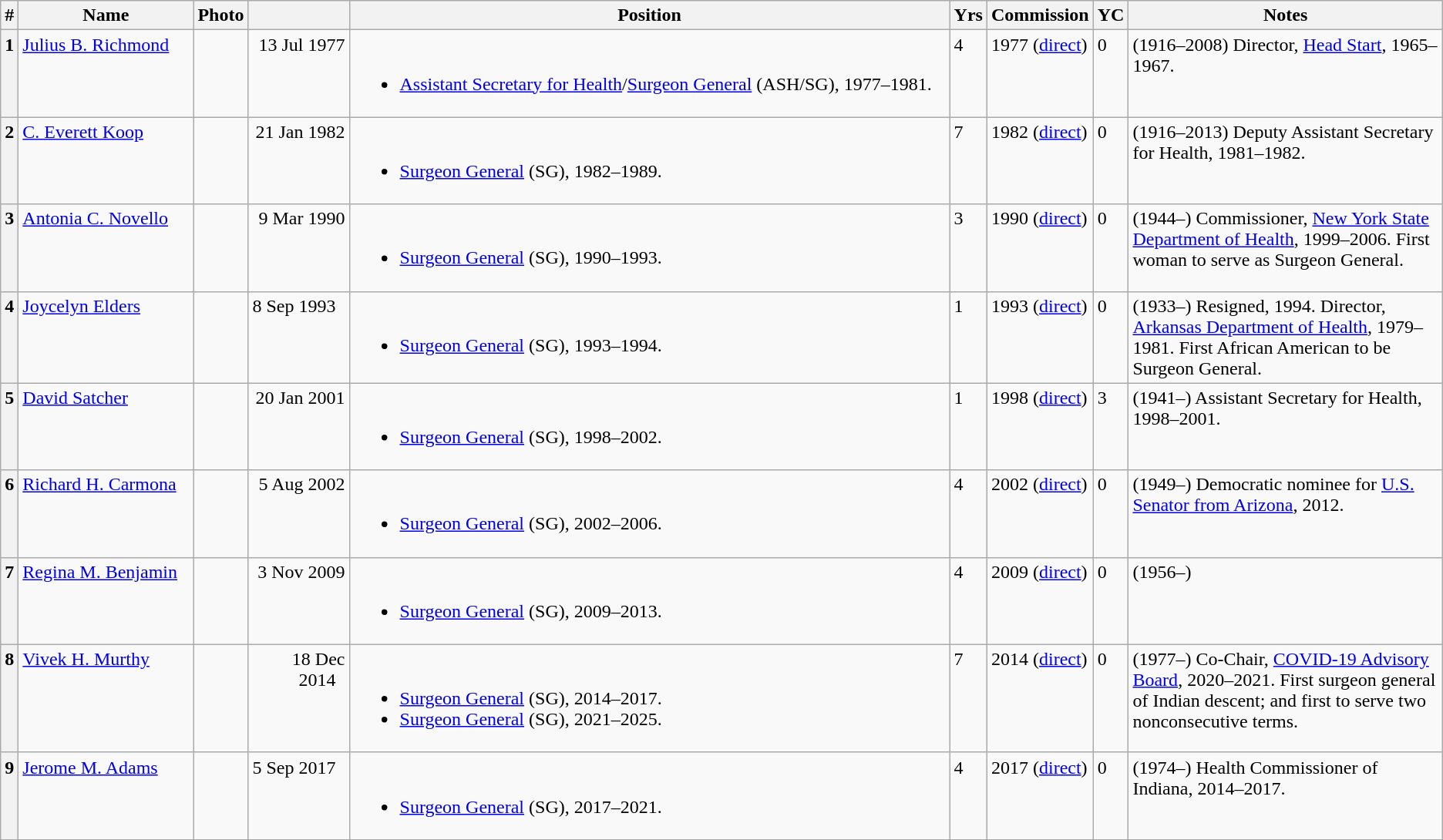<table class="wikitable sortable plainrowheaders">
<tr>
<th scope="col" data-sort-type=number>#</th>
<th scope="col" style="width: 9em;">Name</th>
<th scope="col" class="unsortable">Photo</th>
<th scope="col" style="width: 5em; "data-sort-type=isoDate></th>
<th scope="col" class="unsortable" style="width: 32em;">Position</th>
<th scope="col">Yrs</th>
<th scope="col">Commission</th>
<th scope="col">YC</th>
<th scope="col" class="unsortable">Notes</th>
</tr>
<tr style="vertical-align: top;">
<th scope="row">1</th>
<td data-sort-value="richmond"><a href='#'>Julius B. Richmond</a></td>
<td></td>
<td style="text-align: right;" data-sort-value="1977-07-13">13 Jul 1977  </td>
<td><br><ul><li><a href='#'>Assistant Secretary for Health</a>/<a href='#'>Surgeon General</a> (ASH/SG), 1977–1981.</li></ul></td>
<td>4</td>
<td>1977 (<a href='#'>direct</a>)</td>
<td>0</td>
<td>(1916–2008) Director, <a href='#'>Head Start</a>, 1965–1967.</td>
</tr>
<tr style="vertical-align: top;">
<th scope="row">2</th>
<td data-sort-value="koop"><a href='#'>C. Everett Koop</a></td>
<td></td>
<td style="text-align: right;" data-sort-value="1982-01-21">21 Jan 1982  </td>
<td><br><ul><li><a href='#'>Surgeon General</a> (SG), 1982–1989.</li></ul></td>
<td>7</td>
<td>1982 (<a href='#'>direct</a>)</td>
<td>0</td>
<td>(1916–2013) Deputy Assistant Secretary for Health, 1981–1982.</td>
</tr>
<tr style="vertical-align: top;">
<th scope="row">3</th>
<td data-sort-value="novello"><a href='#'>Antonia C. Novello</a></td>
<td></td>
<td style="text-align: right;" data-sort-value="1990-03-09">9 Mar 1990  </td>
<td><br><ul><li><a href='#'>Surgeon General</a> (SG), 1990–1993.</li></ul></td>
<td>3</td>
<td>1990 (<a href='#'>direct</a>)</td>
<td>0</td>
<td>(1944–) Commissioner, <a href='#'>New York State Department of Health</a>, 1999–2006. First woman to serve as Surgeon General.</td>
</tr>
<tr style="vertical-align: top;">
<th scope="row">4</th>
<td data-sort-value="elders"><a href='#'>Joycelyn Elders</a></td>
<td></td>
<td style="text-align: right;" data-sort-value="1993-09-08">8 Sep 1993  </td>
<td><br><ul><li><a href='#'>Surgeon General</a> (SG), 1993–1994.</li></ul></td>
<td>1</td>
<td>1993 (<a href='#'>direct</a>)</td>
<td>0</td>
<td>(1933–) Resigned, 1994. Director, <a href='#'>Arkansas Department of Health</a>, 1979–1981. First African American to be Surgeon General.</td>
</tr>
<tr style="vertical-align: top;">
<th scope="row">5</th>
<td data-sort-value="satcher"><a href='#'>David Satcher</a></td>
<td></td>
<td style="text-align: right;" data-sort-value="2001-10-20">20 Jan 2001  </td>
<td><br><ul><li><a href='#'>Surgeon General</a> (SG), 1998–2002.</li></ul></td>
<td>1</td>
<td>1998 (<a href='#'>direct</a>)</td>
<td>3</td>
<td>(1941–) Assistant Secretary for Health, 1998–2001.</td>
</tr>
<tr style="vertical-align: top;">
<th scope="row">6</th>
<td data-sort-value="carmona"><a href='#'>Richard H. Carmona</a></td>
<td></td>
<td style="text-align: right;" data-sort-value="2002-08-05">5 Aug 2002  </td>
<td><br><ul><li><a href='#'>Surgeon General</a> (SG), 2002–2006.</li></ul></td>
<td>4</td>
<td>2002 (<a href='#'>direct</a>)</td>
<td>0</td>
<td>(1949–) Democratic nominee for <a href='#'>U.S. Senator from Arizona</a>, 2012.</td>
</tr>
<tr style="vertical-align: top;">
<th scope="row">7</th>
<td data-sort-value="benjamin"><a href='#'>Regina M. Benjamin</a></td>
<td></td>
<td style="text-align: right;" data-sort-value="2009-11-03">3 Nov 2009  </td>
<td><br><ul><li><a href='#'>Surgeon General</a> (SG), 2009–2013.</li></ul></td>
<td>4</td>
<td>2009 (<a href='#'>direct</a>)</td>
<td>0</td>
<td>(1956–)</td>
</tr>
<tr style="vertical-align: top;">
<th scope="row">8</th>
<td data-sort-value="murthy"><a href='#'>Vivek H. Murthy</a></td>
<td></td>
<td style="text-align: right;" data-sort-value="2014-12-18">18 Dec 2014  </td>
<td><br><ul><li><a href='#'>Surgeon General</a> (SG), 2014–2017.</li><li><a href='#'>Surgeon General</a> (SG), 2021–2025.</li></ul></td>
<td>7</td>
<td>2014 (<a href='#'>direct</a>)</td>
<td>0</td>
<td>(1977–) Co-Chair, <a href='#'>COVID-19 Advisory Board</a>, 2020–2021. First surgeon general of Indian descent; and first to serve two nonconsecutive terms.</td>
</tr>
<tr style="vertical-align: top;">
<th scope="row">9</th>
<td data-sort-value="adams"><a href='#'>Jerome M. Adams</a></td>
<td></td>
<td style="text-align: right;" data-sort-value="2017-09-05">5 Sep 2017  </td>
<td><br><ul><li><a href='#'>Surgeon General</a> (SG), 2017–2021.</li></ul></td>
<td>4</td>
<td>2017 (<a href='#'>direct</a>)</td>
<td>0</td>
<td>(1974–) Health Commissioner of Indiana, 2014–2017.</td>
</tr>
<tr>
</tr>
</table>
